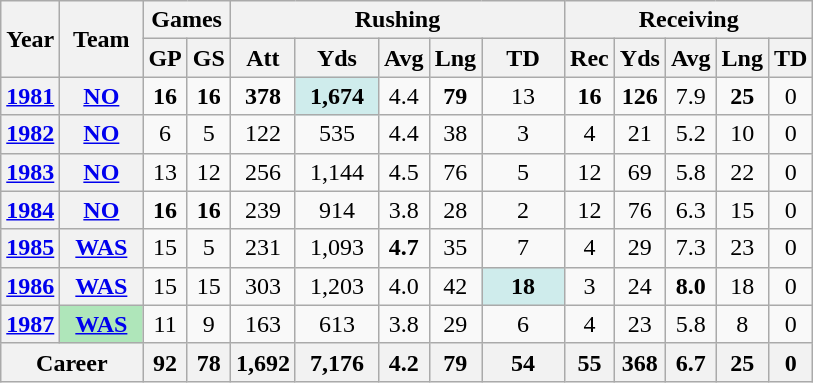<table class=wikitable style="text-align:center">
<tr>
<th rowspan="2">Year</th>
<th rowspan="2">Team</th>
<th colspan="2">Games</th>
<th colspan="5">Rushing</th>
<th colspan="5">Receiving</th>
</tr>
<tr>
<th>GP</th>
<th>GS</th>
<th>Att</th>
<th>Yds</th>
<th>Avg</th>
<th>Lng</th>
<th>TD</th>
<th>Rec</th>
<th>Yds</th>
<th>Avg</th>
<th>Lng</th>
<th>TD</th>
</tr>
<tr>
<th><a href='#'>1981</a></th>
<th><a href='#'>NO</a></th>
<td><strong>16</strong></td>
<td><strong>16</strong></td>
<td><strong>378</strong></td>
<td style="background:#cfecec; width:3em;"><strong>1,674</strong></td>
<td>4.4</td>
<td><strong>79</strong></td>
<td>13</td>
<td><strong>16</strong></td>
<td><strong>126</strong></td>
<td>7.9</td>
<td><strong>25</strong></td>
<td>0</td>
</tr>
<tr>
<th><a href='#'>1982</a></th>
<th><a href='#'>NO</a></th>
<td>6</td>
<td>5</td>
<td>122</td>
<td>535</td>
<td>4.4</td>
<td>38</td>
<td>3</td>
<td>4</td>
<td>21</td>
<td>5.2</td>
<td>10</td>
<td>0</td>
</tr>
<tr>
<th><a href='#'>1983</a></th>
<th><a href='#'>NO</a></th>
<td>13</td>
<td>12</td>
<td>256</td>
<td>1,144</td>
<td>4.5</td>
<td>76</td>
<td>5</td>
<td>12</td>
<td>69</td>
<td>5.8</td>
<td>22</td>
<td>0</td>
</tr>
<tr>
<th><a href='#'>1984</a></th>
<th><a href='#'>NO</a></th>
<td><strong>16</strong></td>
<td><strong>16</strong></td>
<td>239</td>
<td>914</td>
<td>3.8</td>
<td>28</td>
<td>2</td>
<td>12</td>
<td>76</td>
<td>6.3</td>
<td>15</td>
<td>0</td>
</tr>
<tr>
<th><a href='#'>1985</a></th>
<th><a href='#'>WAS</a></th>
<td>15</td>
<td>5</td>
<td>231</td>
<td>1,093</td>
<td><strong>4.7</strong></td>
<td>35</td>
<td>7</td>
<td>4</td>
<td>29</td>
<td>7.3</td>
<td>23</td>
<td>0</td>
</tr>
<tr>
<th><a href='#'>1986</a></th>
<th><a href='#'>WAS</a></th>
<td>15</td>
<td>15</td>
<td>303</td>
<td>1,203</td>
<td>4.0</td>
<td>42</td>
<td style="background:#cfecec; width:3em;"><strong>18</strong></td>
<td>3</td>
<td>24</td>
<td><strong>8.0</strong></td>
<td>18</td>
<td>0</td>
</tr>
<tr>
<th><a href='#'>1987</a></th>
<th style="background:#afe6ba; width:3em;"><a href='#'>WAS</a></th>
<td>11</td>
<td>9</td>
<td>163</td>
<td>613</td>
<td>3.8</td>
<td>29</td>
<td>6</td>
<td>4</td>
<td>23</td>
<td>5.8</td>
<td>8</td>
<td>0</td>
</tr>
<tr>
<th colspan="2">Career</th>
<th>92</th>
<th>78</th>
<th>1,692</th>
<th>7,176</th>
<th>4.2</th>
<th>79</th>
<th>54</th>
<th>55</th>
<th>368</th>
<th>6.7</th>
<th>25</th>
<th>0</th>
</tr>
</table>
